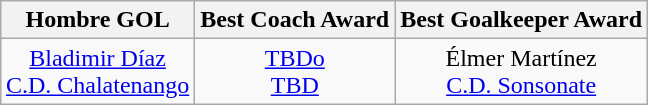<table class="wikitable" style="margin: 0 auto;">
<tr>
<th>Hombre GOL</th>
<th>Best Coach Award</th>
<th>Best Goalkeeper Award</th>
</tr>
<tr>
<td align=center> <a href='#'>Bladimir Díaz</a><br><a href='#'>C.D. Chalatenango</a></td>
<td align=center> <a href='#'>TBDo</a><br><a href='#'>TBD</a></td>
<td align=center> Élmer Martínez <br><a href='#'>C.D. Sonsonate</a></td>
</tr>
</table>
